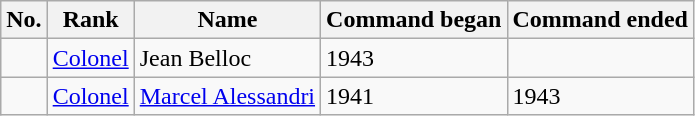<table class="wikitable sortable">
<tr>
<th>No.</th>
<th>Rank</th>
<th>Name</th>
<th>Command began</th>
<th>Command ended</th>
</tr>
<tr>
<td></td>
<td><a href='#'>Colonel</a></td>
<td>Jean Belloc</td>
<td>1943</td>
<td></td>
</tr>
<tr>
<td></td>
<td><a href='#'>Colonel</a></td>
<td><a href='#'>Marcel Alessandri</a></td>
<td>1941</td>
<td>1943</td>
</tr>
</table>
